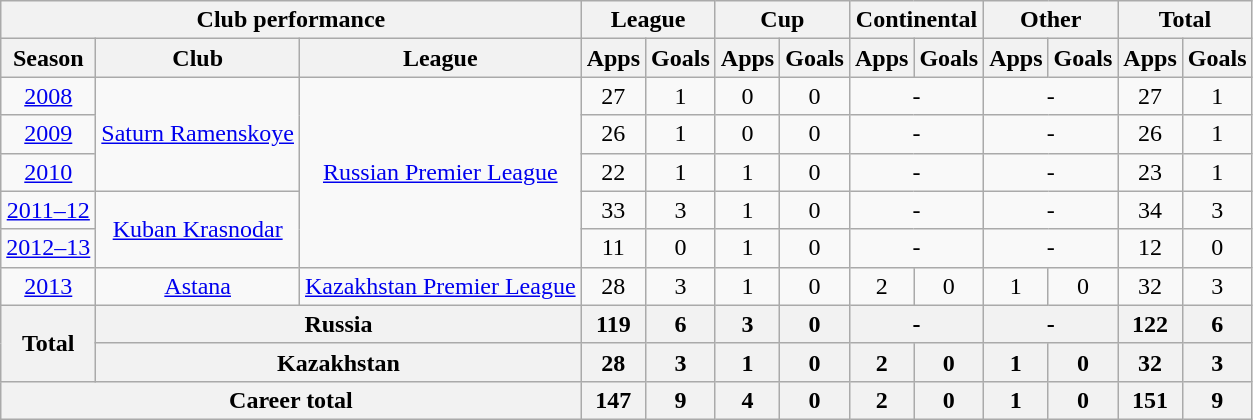<table class="wikitable" style="text-align:center">
<tr>
<th colspan=3>Club performance</th>
<th colspan=2>League</th>
<th colspan=2>Cup</th>
<th colspan=2>Continental</th>
<th colspan=2>Other</th>
<th colspan=2>Total</th>
</tr>
<tr>
<th>Season</th>
<th>Club</th>
<th>League</th>
<th>Apps</th>
<th>Goals</th>
<th>Apps</th>
<th>Goals</th>
<th>Apps</th>
<th>Goals</th>
<th>Apps</th>
<th>Goals</th>
<th>Apps</th>
<th>Goals</th>
</tr>
<tr>
<td><a href='#'>2008</a></td>
<td rowspan="3"><a href='#'>Saturn Ramenskoye</a></td>
<td rowspan="5"><a href='#'>Russian Premier League</a></td>
<td>27</td>
<td>1</td>
<td>0</td>
<td>0</td>
<td colspan="2">-</td>
<td colspan="2">-</td>
<td>27</td>
<td>1</td>
</tr>
<tr>
<td><a href='#'>2009</a></td>
<td>26</td>
<td>1</td>
<td>0</td>
<td>0</td>
<td colspan="2">-</td>
<td colspan="2">-</td>
<td>26</td>
<td>1</td>
</tr>
<tr>
<td><a href='#'>2010</a></td>
<td>22</td>
<td>1</td>
<td>1</td>
<td>0</td>
<td colspan="2">-</td>
<td colspan="2">-</td>
<td>23</td>
<td>1</td>
</tr>
<tr>
<td><a href='#'>2011–12</a></td>
<td rowspan="2"><a href='#'>Kuban Krasnodar</a></td>
<td>33</td>
<td>3</td>
<td>1</td>
<td>0</td>
<td colspan="2">-</td>
<td colspan="2">-</td>
<td>34</td>
<td>3</td>
</tr>
<tr>
<td><a href='#'>2012–13</a></td>
<td>11</td>
<td>0</td>
<td>1</td>
<td>0</td>
<td colspan="2">-</td>
<td colspan="2">-</td>
<td>12</td>
<td>0</td>
</tr>
<tr>
<td><a href='#'>2013</a></td>
<td><a href='#'>Astana</a></td>
<td><a href='#'>Kazakhstan Premier League</a></td>
<td>28</td>
<td>3</td>
<td>1</td>
<td>0</td>
<td>2</td>
<td>0</td>
<td>1</td>
<td>0</td>
<td>32</td>
<td>3</td>
</tr>
<tr>
<th rowspan=2>Total</th>
<th colspan=2>Russia</th>
<th>119</th>
<th>6</th>
<th>3</th>
<th>0</th>
<th colspan="2">-</th>
<th colspan="2">-</th>
<th>122</th>
<th>6</th>
</tr>
<tr>
<th colspan=2>Kazakhstan</th>
<th>28</th>
<th>3</th>
<th>1</th>
<th>0</th>
<th>2</th>
<th>0</th>
<th>1</th>
<th>0</th>
<th>32</th>
<th>3</th>
</tr>
<tr>
<th colspan=3>Career total</th>
<th>147</th>
<th>9</th>
<th>4</th>
<th>0</th>
<th>2</th>
<th>0</th>
<th>1</th>
<th>0</th>
<th>151</th>
<th>9</th>
</tr>
</table>
